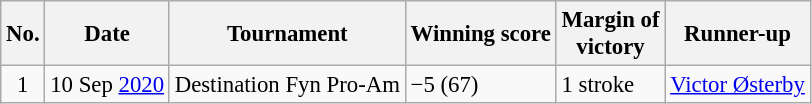<table class="wikitable" style="font-size:95%;">
<tr>
<th>No.</th>
<th>Date</th>
<th>Tournament</th>
<th>Winning score</th>
<th>Margin of<br>victory</th>
<th>Runner-up</th>
</tr>
<tr>
<td align=center>1</td>
<td align=right>10 Sep <a href='#'>2020</a></td>
<td>Destination Fyn Pro-Am</td>
<td>−5 (67)</td>
<td>1 stroke</td>
<td> <a href='#'>Victor Østerby</a></td>
</tr>
</table>
